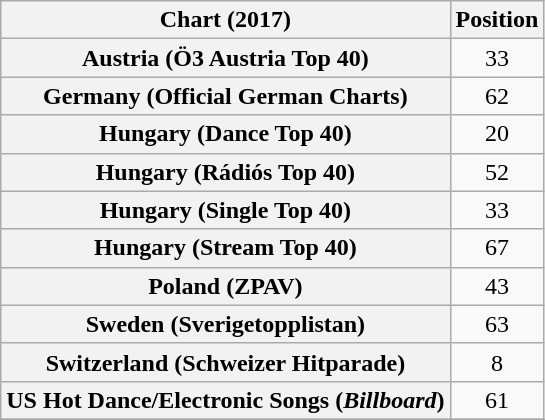<table class="wikitable plainrowheaders sortable" style="text-align:center">
<tr>
<th scope="col">Chart (2017)</th>
<th scope="col">Position</th>
</tr>
<tr>
<th scope="row">Austria (Ö3 Austria Top 40)</th>
<td>33</td>
</tr>
<tr>
<th scope="row">Germany (Official German Charts)</th>
<td>62</td>
</tr>
<tr>
<th scope="row">Hungary (Dance Top 40)</th>
<td>20</td>
</tr>
<tr>
<th scope="row">Hungary (Rádiós Top 40)</th>
<td>52</td>
</tr>
<tr>
<th scope="row">Hungary (Single Top 40)</th>
<td>33</td>
</tr>
<tr>
<th scope="row">Hungary (Stream Top 40)</th>
<td>67</td>
</tr>
<tr>
<th scope="row">Poland (ZPAV)</th>
<td>43</td>
</tr>
<tr>
<th scope="row">Sweden (Sverigetopplistan)</th>
<td>63</td>
</tr>
<tr>
<th scope="row">Switzerland (Schweizer Hitparade)</th>
<td>8</td>
</tr>
<tr>
<th scope="row">US Hot Dance/Electronic Songs (<em>Billboard</em>)</th>
<td>61</td>
</tr>
<tr>
</tr>
</table>
